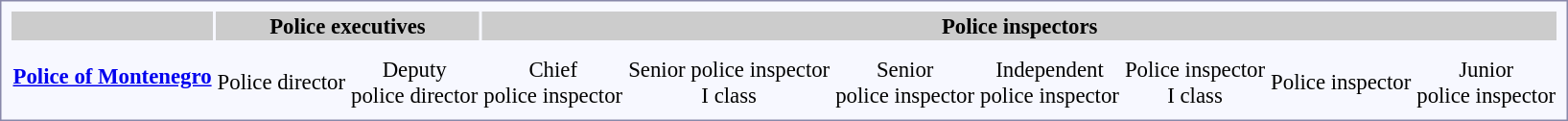<table style="border:1px solid #8888aa; background-color:#f7f8ff; padding:5px; font-size:95%; margin: 0px 12px 12px 0px;">
<tr bgcolor="#CCCCCC">
<th colspan1></th>
<th colspan=2>Police executives</th>
<th colspan=7>Police inspectors</th>
</tr>
<tr style="text-align:center;">
<td rowspan=3> <strong><a href='#'>Police of Montenegro</a></strong></td>
<td></td>
<td></td>
<td></td>
<td></td>
<td></td>
<td></td>
<td></td>
<td></td>
<td></td>
</tr>
<tr style="text-align:center;">
<td></td>
<td></td>
<td></td>
<td></td>
<td></td>
<td></td>
<td></td>
<td></td>
<td></td>
</tr>
<tr style="text-align:center;">
<td>Police director</td>
<td>Deputy<br>police director</td>
<td>Chief<br>police inspector</td>
<td>Senior police inspector<br>I class</td>
<td>Senior<br>police inspector</td>
<td>Independent<br>police inspector</td>
<td>Police inspector<br>I class</td>
<td>Police inspector</td>
<td>Junior<br>police inspector</td>
</tr>
</table>
